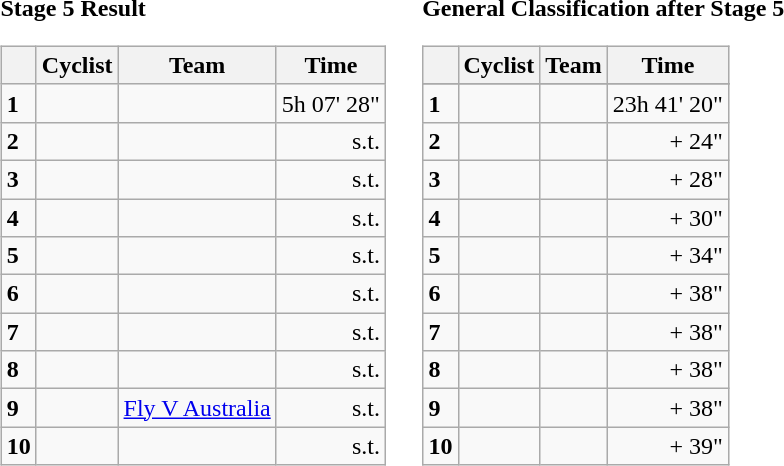<table>
<tr>
<td><strong>Stage 5 Result</strong><br><table class="wikitable">
<tr>
<th></th>
<th>Cyclist</th>
<th>Team</th>
<th>Time</th>
</tr>
<tr>
<td><strong>1</strong></td>
<td></td>
<td></td>
<td align=right>5h 07' 28"</td>
</tr>
<tr>
<td><strong>2</strong></td>
<td></td>
<td></td>
<td align=right>s.t.</td>
</tr>
<tr>
<td><strong>3</strong></td>
<td></td>
<td></td>
<td align=right>s.t.</td>
</tr>
<tr>
<td><strong>4</strong></td>
<td></td>
<td></td>
<td align=right>s.t.</td>
</tr>
<tr>
<td><strong>5</strong></td>
<td></td>
<td></td>
<td align=right>s.t.</td>
</tr>
<tr>
<td><strong>6</strong></td>
<td></td>
<td></td>
<td align=right>s.t.</td>
</tr>
<tr>
<td><strong>7</strong></td>
<td></td>
<td></td>
<td align=right>s.t.</td>
</tr>
<tr>
<td><strong>8</strong></td>
<td></td>
<td></td>
<td align=right>s.t.</td>
</tr>
<tr>
<td><strong>9</strong></td>
<td></td>
<td><a href='#'>Fly V Australia</a></td>
<td align=right>s.t.</td>
</tr>
<tr>
<td><strong>10</strong></td>
<td></td>
<td></td>
<td align=right>s.t.</td>
</tr>
</table>
</td>
<td></td>
<td><strong>General Classification after Stage 5</strong><br><table class="wikitable">
<tr>
<th></th>
<th>Cyclist</th>
<th>Team</th>
<th>Time</th>
</tr>
<tr>
</tr>
<tr>
<td><strong>1</strong></td>
<td></td>
<td></td>
<td align=right>23h 41' 20"</td>
</tr>
<tr>
<td><strong>2</strong></td>
<td></td>
<td></td>
<td align=right>+ 24"</td>
</tr>
<tr>
<td><strong>3</strong></td>
<td></td>
<td></td>
<td align=right>+ 28"</td>
</tr>
<tr>
<td><strong>4</strong></td>
<td></td>
<td></td>
<td align=right>+ 30"</td>
</tr>
<tr>
<td><strong>5</strong></td>
<td></td>
<td></td>
<td align=right>+ 34"</td>
</tr>
<tr>
<td><strong>6</strong></td>
<td></td>
<td></td>
<td align=right>+ 38"</td>
</tr>
<tr>
<td><strong>7</strong></td>
<td></td>
<td></td>
<td align=right>+ 38"</td>
</tr>
<tr>
<td><strong>8</strong></td>
<td></td>
<td></td>
<td align=right>+ 38"</td>
</tr>
<tr>
<td><strong>9</strong></td>
<td></td>
<td></td>
<td align=right>+ 38"</td>
</tr>
<tr>
<td><strong>10</strong></td>
<td></td>
<td></td>
<td align=right>+ 39"</td>
</tr>
</table>
</td>
</tr>
</table>
